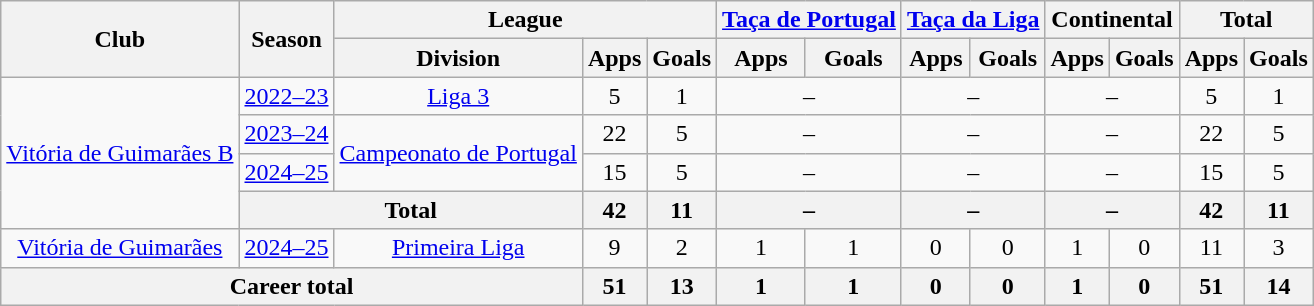<table class="wikitable" style="text-align: center">
<tr>
<th rowspan="2">Club</th>
<th rowspan="2">Season</th>
<th colspan="3">League</th>
<th colspan="2"><a href='#'>Taça de Portugal</a></th>
<th colspan="2"><a href='#'>Taça da Liga</a></th>
<th colspan="2">Continental</th>
<th colspan="2">Total</th>
</tr>
<tr>
<th>Division</th>
<th>Apps</th>
<th>Goals</th>
<th>Apps</th>
<th>Goals</th>
<th>Apps</th>
<th>Goals</th>
<th>Apps</th>
<th>Goals</th>
<th>Apps</th>
<th>Goals</th>
</tr>
<tr>
<td rowspan=4><a href='#'>Vitória de Guimarães B</a></td>
<td><a href='#'>2022–23</a></td>
<td><a href='#'>Liga 3</a></td>
<td>5</td>
<td>1</td>
<td colspan="2">–</td>
<td colspan="2">–</td>
<td colspan="2">–</td>
<td>5</td>
<td>1</td>
</tr>
<tr>
<td><a href='#'>2023–24</a></td>
<td rowspan=2><a href='#'>Campeonato de Portugal</a></td>
<td>22</td>
<td>5</td>
<td colspan="2">–</td>
<td colspan="2">–</td>
<td colspan="2">–</td>
<td>22</td>
<td>5</td>
</tr>
<tr>
<td><a href='#'>2024–25</a></td>
<td>15</td>
<td>5</td>
<td colspan="2">–</td>
<td colspan="2">–</td>
<td colspan="2">–</td>
<td>15</td>
<td>5</td>
</tr>
<tr>
<th colspan="2">Total</th>
<th>42</th>
<th>11</th>
<th colspan="2">–</th>
<th colspan="2">–</th>
<th colspan="2">–</th>
<th>42</th>
<th>11</th>
</tr>
<tr>
<td><a href='#'>Vitória de Guimarães</a></td>
<td><a href='#'>2024–25</a></td>
<td><a href='#'>Primeira Liga</a></td>
<td>9</td>
<td>2</td>
<td>1</td>
<td>1</td>
<td>0</td>
<td>0</td>
<td>1</td>
<td>0</td>
<td>11</td>
<td>3</td>
</tr>
<tr>
<th colspan="3">Career total</th>
<th>51</th>
<th>13</th>
<th>1</th>
<th>1</th>
<th>0</th>
<th>0</th>
<th>1</th>
<th>0</th>
<th>51</th>
<th>14</th>
</tr>
</table>
